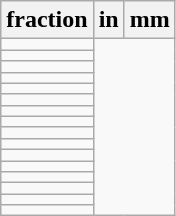<table class="wikitable">
<tr>
<th>fraction</th>
<th>in</th>
<th>mm</th>
</tr>
<tr>
<td></td>
</tr>
<tr>
<td></td>
</tr>
<tr>
<td></td>
</tr>
<tr>
<td></td>
</tr>
<tr>
<td></td>
</tr>
<tr>
<td></td>
</tr>
<tr>
<td></td>
</tr>
<tr>
<td></td>
</tr>
<tr>
<td></td>
</tr>
<tr>
<td></td>
</tr>
<tr>
<td></td>
</tr>
<tr>
<td></td>
</tr>
<tr>
<td></td>
</tr>
<tr>
<td></td>
</tr>
<tr>
<td></td>
</tr>
<tr>
<td></td>
</tr>
</table>
